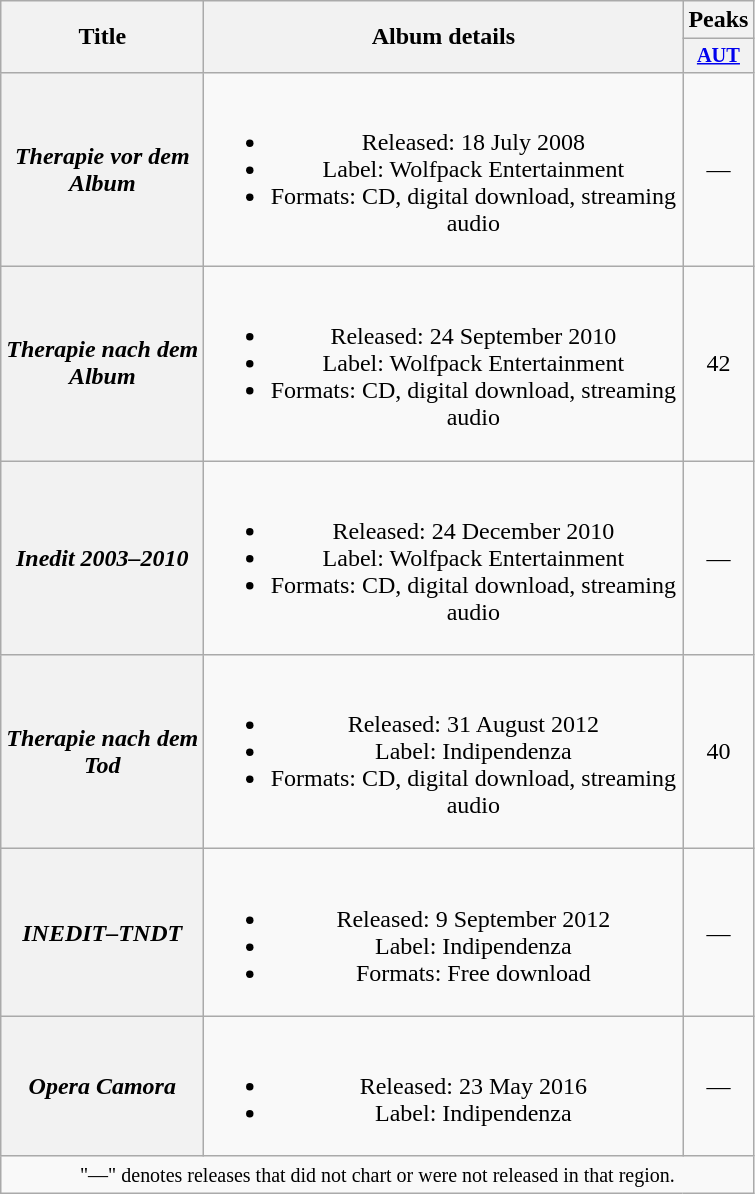<table class="wikitable plainrowheaders" style="text-align:center;">
<tr>
<th scope="col" rowspan="2" style="width:8em;">Title</th>
<th scope="col" rowspan="2" style="width:19.5em;">Album details</th>
<th scope="col">Peaks</th>
</tr>
<tr>
<th style="width:2.5em; font-size:85%"><a href='#'>AUT</a><br></th>
</tr>
<tr>
<th scope="row"><em>Therapie vor dem Album</em></th>
<td><br><ul><li>Released: 18 July 2008</li><li>Label: Wolfpack Entertainment</li><li>Formats: CD, digital download, streaming audio</li></ul></td>
<td>—</td>
</tr>
<tr>
<th scope="row"><em>Therapie nach dem Album</em></th>
<td><br><ul><li>Released: 24 September 2010</li><li>Label: Wolfpack Entertainment</li><li>Formats: CD, digital download, streaming audio</li></ul></td>
<td>42</td>
</tr>
<tr>
<th scope="row"><em>Inedit 2003–2010</em></th>
<td><br><ul><li>Released: 24 December 2010</li><li>Label: Wolfpack Entertainment</li><li>Formats: CD, digital download, streaming audio</li></ul></td>
<td>—</td>
</tr>
<tr>
<th scope="row"><em>Therapie nach dem Tod</em></th>
<td><br><ul><li>Released: 31 August 2012</li><li>Label: Indipendenza</li><li>Formats: CD, digital download, streaming audio</li></ul></td>
<td>40</td>
</tr>
<tr>
<th scope="row"><em>INEDIT–TNDT</em></th>
<td><br><ul><li>Released: 9 September 2012</li><li>Label: Indipendenza</li><li>Formats: Free download</li></ul></td>
<td>—</td>
</tr>
<tr>
<th scope="row"><em>Opera Camora</em></th>
<td><br><ul><li>Released: 23 May 2016</li><li>Label: Indipendenza</li></ul></td>
<td>—</td>
</tr>
<tr>
<td colspan="7"><small>"—" denotes releases that did not chart or were not released in that region.</small></td>
</tr>
</table>
